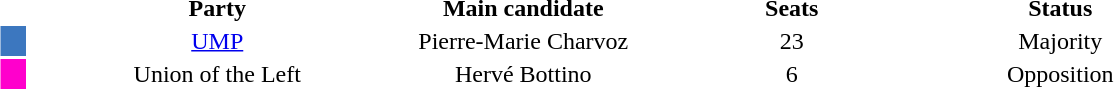<table class="toccolours" style="margin:1em auto;">
<tr>
<th></th>
<th width="15"></th>
<th width="250">Party</th>
<th width="150">Main candidate</th>
<th width="200">Seats</th>
<th width="150">Status</th>
</tr>
<tr ---- ALIGN="center">
<td></td>
<td bgcolor=#3C77BF></td>
<td><a href='#'>UMP</a></td>
<td>Pierre-Marie Charvoz</td>
<td>23</td>
<td>Majority</td>
</tr>
<tr ---- ALIGN="center">
<td></td>
<td bgcolor=#FF00CC></td>
<td>Union of the Left</td>
<td>Hervé Bottino</td>
<td>6</td>
<td>Opposition</td>
</tr>
</table>
